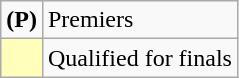<table class=wikitable>
<tr>
<td><strong>(P)</strong></td>
<td>Premiers</td>
</tr>
<tr>
<td bgcolor=FFFFBB></td>
<td>Qualified for finals</td>
</tr>
</table>
